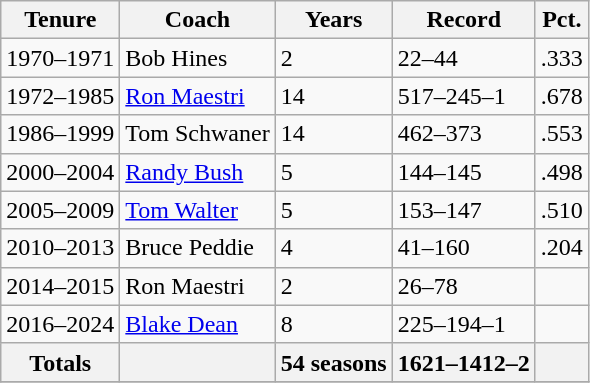<table class="wikitable">
<tr>
<th>Tenure</th>
<th>Coach</th>
<th>Years</th>
<th>Record</th>
<th>Pct.</th>
</tr>
<tr>
<td>1970–1971</td>
<td>Bob Hines</td>
<td>2</td>
<td>22–44</td>
<td>.333</td>
</tr>
<tr>
<td>1972–1985</td>
<td><a href='#'>Ron Maestri</a></td>
<td>14</td>
<td>517–245–1</td>
<td>.678</td>
</tr>
<tr>
<td>1986–1999</td>
<td>Tom Schwaner</td>
<td>14</td>
<td>462–373</td>
<td>.553</td>
</tr>
<tr>
<td>2000–2004</td>
<td><a href='#'>Randy Bush</a></td>
<td>5</td>
<td>144–145</td>
<td>.498</td>
</tr>
<tr>
<td>2005–2009</td>
<td><a href='#'>Tom Walter</a></td>
<td>5</td>
<td>153–147</td>
<td>.510</td>
</tr>
<tr>
<td>2010–2013</td>
<td>Bruce Peddie</td>
<td>4</td>
<td>41–160</td>
<td>.204</td>
</tr>
<tr>
<td>2014–2015</td>
<td>Ron Maestri</td>
<td>2</td>
<td>26–78</td>
<td></td>
</tr>
<tr>
<td>2016–2024</td>
<td><a href='#'>Blake Dean</a></td>
<td>8</td>
<td>225–194–1</td>
<td></td>
</tr>
<tr>
<th>Totals</th>
<th></th>
<th>54 seasons</th>
<th>1621–1412–2</th>
<th></th>
</tr>
<tr>
</tr>
</table>
